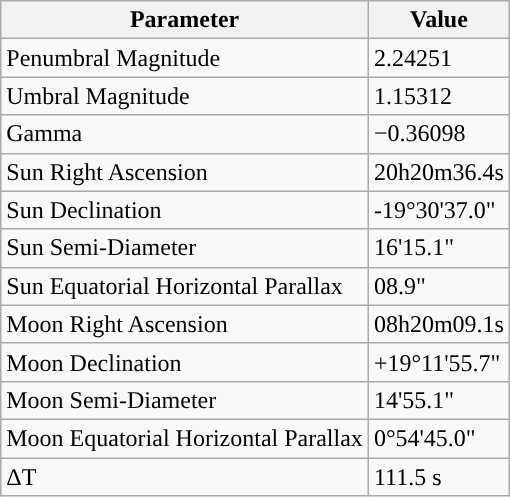<table class="wikitable">
<tr>
<th>Parameter</th>
<th>Value</th>
</tr>
<tr>
<td>Penumbral Magnitude</td>
<td>2.24251</td>
</tr>
<tr>
<td>Umbral Magnitude</td>
<td>1.15312</td>
</tr>
<tr>
<td>Gamma</td>
<td>−0.36098</td>
</tr>
<tr>
<td>Sun Right Ascension</td>
<td>20h20m36.4s</td>
</tr>
<tr>
<td>Sun Declination</td>
<td>-19°30'37.0"</td>
</tr>
<tr>
<td>Sun Semi-Diameter</td>
<td>16'15.1"</td>
</tr>
<tr>
<td>Sun Equatorial Horizontal Parallax</td>
<td>08.9"</td>
</tr>
<tr>
<td>Moon Right Ascension</td>
<td>08h20m09.1s</td>
</tr>
<tr>
<td>Moon Declination</td>
<td>+19°11'55.7"</td>
</tr>
<tr>
<td>Moon Semi-Diameter</td>
<td>14'55.1"</td>
</tr>
<tr>
<td>Moon Equatorial Horizontal Parallax</td>
<td>0°54'45.0"</td>
</tr>
<tr>
<td>ΔT</td>
<td>111.5 s</td>
</tr>
</table>
